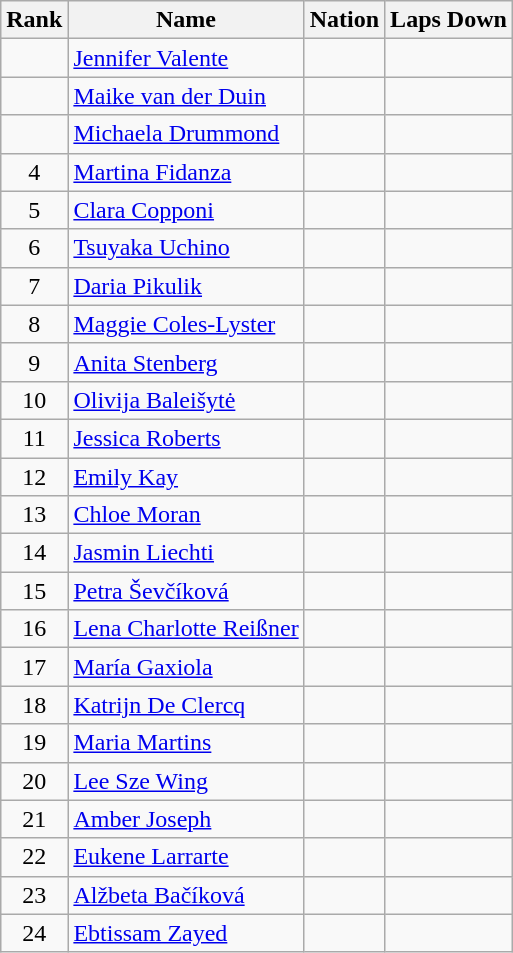<table class="wikitable sortable" style="text-align:center">
<tr>
<th>Rank</th>
<th>Name</th>
<th>Nation</th>
<th>Laps Down</th>
</tr>
<tr>
<td></td>
<td align=left><a href='#'>Jennifer Valente</a></td>
<td align=left></td>
<td></td>
</tr>
<tr>
<td></td>
<td align=left><a href='#'>Maike van der Duin</a></td>
<td align=left></td>
<td></td>
</tr>
<tr>
<td></td>
<td align=left><a href='#'>Michaela Drummond</a></td>
<td align=left></td>
<td></td>
</tr>
<tr>
<td>4</td>
<td align=left><a href='#'>Martina Fidanza</a></td>
<td align=left></td>
<td></td>
</tr>
<tr>
<td>5</td>
<td align=left><a href='#'>Clara Copponi</a></td>
<td align=left></td>
<td></td>
</tr>
<tr>
<td>6</td>
<td align=left><a href='#'>Tsuyaka Uchino</a></td>
<td align=left></td>
<td></td>
</tr>
<tr>
<td>7</td>
<td align=left><a href='#'>Daria Pikulik</a></td>
<td align=left></td>
<td></td>
</tr>
<tr>
<td>8</td>
<td align=left><a href='#'>Maggie Coles-Lyster</a></td>
<td align=left></td>
<td></td>
</tr>
<tr>
<td>9</td>
<td align=left><a href='#'>Anita Stenberg</a></td>
<td align=left></td>
<td></td>
</tr>
<tr>
<td>10</td>
<td align=left><a href='#'>Olivija Baleišytė</a></td>
<td align=left></td>
<td></td>
</tr>
<tr>
<td>11</td>
<td align=left><a href='#'>Jessica Roberts</a></td>
<td align=left></td>
<td></td>
</tr>
<tr>
<td>12</td>
<td align=left><a href='#'>Emily Kay</a></td>
<td align=left></td>
<td></td>
</tr>
<tr>
<td>13</td>
<td align=left><a href='#'>Chloe Moran</a></td>
<td align=left></td>
<td></td>
</tr>
<tr>
<td>14</td>
<td align=left><a href='#'>Jasmin Liechti</a></td>
<td align=left></td>
<td></td>
</tr>
<tr>
<td>15</td>
<td align=left><a href='#'>Petra Ševčíková</a></td>
<td align=left></td>
<td></td>
</tr>
<tr>
<td>16</td>
<td align=left><a href='#'>Lena Charlotte Reißner</a></td>
<td align=left></td>
<td></td>
</tr>
<tr>
<td>17</td>
<td align=left><a href='#'>María Gaxiola</a></td>
<td align=left></td>
<td></td>
</tr>
<tr>
<td>18</td>
<td align=left><a href='#'>Katrijn De Clercq</a></td>
<td align=left></td>
<td></td>
</tr>
<tr>
<td>19</td>
<td align=left><a href='#'>Maria Martins</a></td>
<td align=left></td>
<td></td>
</tr>
<tr>
<td>20</td>
<td align=left><a href='#'>Lee Sze Wing</a></td>
<td align=left></td>
<td></td>
</tr>
<tr>
<td>21</td>
<td align=left><a href='#'>Amber Joseph</a></td>
<td align=left></td>
<td></td>
</tr>
<tr>
<td>22</td>
<td align=left><a href='#'>Eukene Larrarte</a></td>
<td align=left></td>
<td></td>
</tr>
<tr>
<td>23</td>
<td align=left><a href='#'>Alžbeta Bačíková</a></td>
<td align=left></td>
<td></td>
</tr>
<tr>
<td>24</td>
<td align=left><a href='#'>Ebtissam Zayed</a></td>
<td align=left></td>
<td></td>
</tr>
</table>
